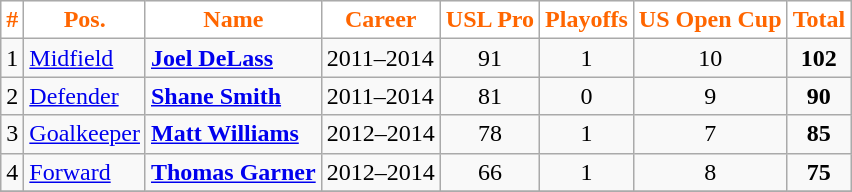<table class="wikitable sortable" style="text-align:center;">
<tr>
<th style="background:#fff; color:#FF6600;" scope="col">#</th>
<th style="background:#fff; color:#FF6600;" scope="col">Pos.</th>
<th style="background:#fff; color:#FF6600;" scope="col">Name</th>
<th style="background:#fff; color:#FF6600;" scope="col">Career</th>
<th style="background:#fff; color:#FF6600;" scope="col">USL Pro</th>
<th style="background:#fff; color:#FF6600;" scope="col">Playoffs</th>
<th style="background:#fff; color:#FF6600" scope="col">US Open Cup</th>
<th style="background:#fff; color:#FF6600" scope="col">Total</th>
</tr>
<tr>
<td>1</td>
<td align="left"><a href='#'>Midfield</a></td>
<td align="left"><strong><a href='#'>Joel DeLass</a></strong></td>
<td align="left">2011–2014</td>
<td>91</td>
<td>1</td>
<td>10</td>
<td><strong>102</strong></td>
</tr>
<tr>
<td>2</td>
<td align="left"><a href='#'>Defender</a></td>
<td align="left"><strong><a href='#'>Shane Smith</a></strong></td>
<td align="left">2011–2014</td>
<td>81</td>
<td>0</td>
<td>9</td>
<td><strong>90</strong></td>
</tr>
<tr>
<td>3</td>
<td align="left"><a href='#'>Goalkeeper</a></td>
<td align="left"><strong><a href='#'>Matt Williams</a></strong></td>
<td align="left">2012–2014</td>
<td>78</td>
<td>1</td>
<td>7</td>
<td><strong>85</strong></td>
</tr>
<tr>
<td>4</td>
<td align="left"><a href='#'>Forward</a></td>
<td align="left"><strong><a href='#'>Thomas Garner</a></strong></td>
<td align="left">2012–2014</td>
<td>66</td>
<td>1</td>
<td>8</td>
<td><strong>75</strong></td>
</tr>
<tr>
</tr>
</table>
